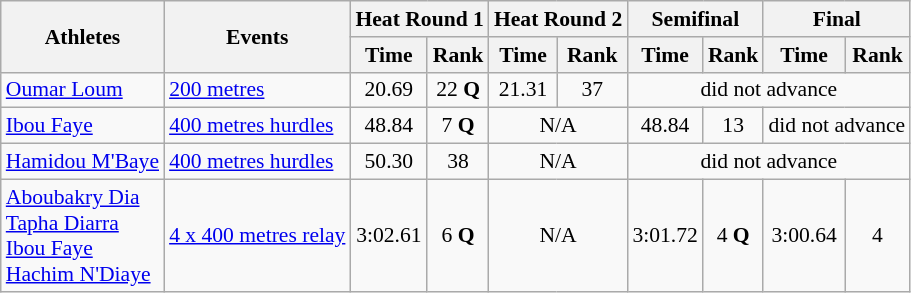<table class=wikitable style=font-size:90%>
<tr>
<th rowspan=2>Athletes</th>
<th rowspan=2>Events</th>
<th colspan=2>Heat Round 1</th>
<th colspan=2>Heat Round 2</th>
<th colspan=2>Semifinal</th>
<th colspan=2>Final</th>
</tr>
<tr>
<th>Time</th>
<th>Rank</th>
<th>Time</th>
<th>Rank</th>
<th>Time</th>
<th>Rank</th>
<th>Time</th>
<th>Rank</th>
</tr>
<tr>
<td><a href='#'>Oumar Loum</a></td>
<td><a href='#'>200 metres</a></td>
<td align=center>20.69</td>
<td align=center>22 <strong>Q</strong></td>
<td align=center>21.31</td>
<td align=center>37</td>
<td align=center colspan=4>did not advance</td>
</tr>
<tr>
<td><a href='#'>Ibou Faye</a></td>
<td><a href='#'>400 metres hurdles</a></td>
<td align=center>48.84</td>
<td align=center>7 <strong>Q</strong></td>
<td align=center colspan=2>N/A</td>
<td align=center>48.84</td>
<td align=center>13</td>
<td align=center colspan=2>did not advance</td>
</tr>
<tr>
<td><a href='#'>Hamidou M'Baye</a></td>
<td><a href='#'>400 metres hurdles</a></td>
<td align=center>50.30</td>
<td align=center>38</td>
<td align=center colspan=2>N/A</td>
<td align=center colspan=4>did not advance</td>
</tr>
<tr>
<td><a href='#'>Aboubakry Dia</a><br><a href='#'>Tapha Diarra</a><br><a href='#'>Ibou Faye</a><br><a href='#'>Hachim N'Diaye</a></td>
<td><a href='#'>4 x 400 metres relay</a></td>
<td align=center>3:02.61</td>
<td align=center>6 <strong>Q</strong></td>
<td align=center colspan=2>N/A</td>
<td align=center>3:01.72</td>
<td align=center>4 <strong>Q</strong></td>
<td align=center>3:00.64</td>
<td align=center>4</td>
</tr>
</table>
